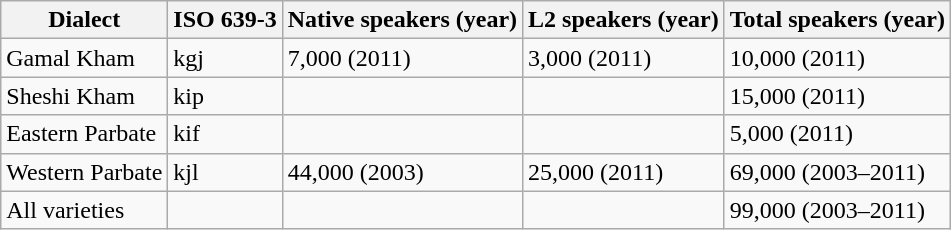<table class="wikitable">
<tr>
<th>Dialect</th>
<th>ISO 639-3</th>
<th>Native speakers (year)</th>
<th>L2 speakers (year)</th>
<th>Total speakers (year)</th>
</tr>
<tr>
<td>Gamal Kham</td>
<td>kgj</td>
<td>7,000 (2011)</td>
<td>3,000 (2011)</td>
<td>10,000 (2011)</td>
</tr>
<tr>
<td>Sheshi Kham</td>
<td>kip</td>
<td></td>
<td></td>
<td>15,000 (2011)</td>
</tr>
<tr>
<td>Eastern Parbate</td>
<td>kif</td>
<td></td>
<td></td>
<td>5,000 (2011)</td>
</tr>
<tr>
<td>Western Parbate</td>
<td>kjl</td>
<td>44,000 (2003)</td>
<td>25,000 (2011)</td>
<td>69,000 (2003–2011)</td>
</tr>
<tr>
<td>All varieties</td>
<td></td>
<td></td>
<td></td>
<td>99,000 (2003–2011)</td>
</tr>
</table>
